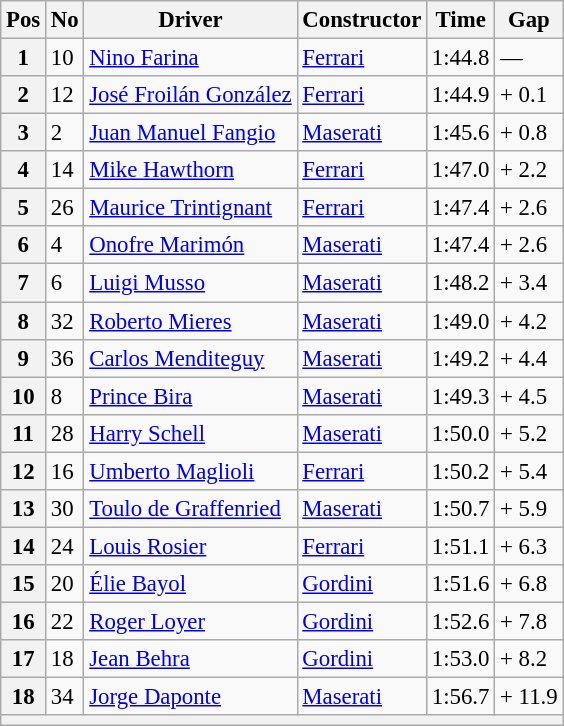<table class="wikitable sortable" style="font-size: 95%;">
<tr>
<th>Pos</th>
<th>No</th>
<th>Driver</th>
<th>Constructor</th>
<th>Time</th>
<th>Gap</th>
</tr>
<tr>
<th>1</th>
<td>10</td>
<td> <a href='#'>Nino Farina</a></td>
<td><a href='#'>Ferrari</a></td>
<td>1:44.8</td>
<td>—</td>
</tr>
<tr>
<th>2</th>
<td>12</td>
<td> <a href='#'>José Froilán González</a></td>
<td><a href='#'>Ferrari</a></td>
<td>1:44.9</td>
<td>+ 0.1</td>
</tr>
<tr>
<th>3</th>
<td>2</td>
<td> <a href='#'>Juan Manuel Fangio</a></td>
<td><a href='#'>Maserati</a></td>
<td>1:45.6</td>
<td>+ 0.8</td>
</tr>
<tr>
<th>4</th>
<td>14</td>
<td> <a href='#'>Mike Hawthorn</a></td>
<td><a href='#'>Ferrari</a></td>
<td>1:47.0</td>
<td>+ 2.2</td>
</tr>
<tr>
<th>5</th>
<td>26</td>
<td> <a href='#'>Maurice Trintignant</a></td>
<td><a href='#'>Ferrari</a></td>
<td>1:47.4</td>
<td>+ 2.6</td>
</tr>
<tr>
<th>6</th>
<td>4</td>
<td> <a href='#'>Onofre Marimón</a></td>
<td><a href='#'>Maserati</a></td>
<td>1:47.4</td>
<td>+ 2.6</td>
</tr>
<tr>
<th>7</th>
<td>6</td>
<td> <a href='#'>Luigi Musso</a></td>
<td><a href='#'>Maserati</a></td>
<td>1:48.2</td>
<td>+ 3.4</td>
</tr>
<tr>
<th>8</th>
<td>32</td>
<td> <a href='#'>Roberto Mieres</a></td>
<td><a href='#'>Maserati</a></td>
<td>1:49.0</td>
<td>+ 4.2</td>
</tr>
<tr>
<th>9</th>
<td>36</td>
<td> <a href='#'>Carlos Menditeguy</a></td>
<td><a href='#'>Maserati</a></td>
<td>1:49.2</td>
<td>+ 4.4</td>
</tr>
<tr>
<th>10</th>
<td>8</td>
<td> <a href='#'>Prince Bira</a></td>
<td><a href='#'>Maserati</a></td>
<td>1:49.3</td>
<td>+ 4.5</td>
</tr>
<tr>
<th>11</th>
<td>28</td>
<td> <a href='#'>Harry Schell</a></td>
<td><a href='#'>Maserati</a></td>
<td>1:50.0</td>
<td>+ 5.2</td>
</tr>
<tr>
<th>12</th>
<td>16</td>
<td> <a href='#'>Umberto Maglioli</a></td>
<td><a href='#'>Ferrari</a></td>
<td>1:50.2</td>
<td>+ 5.4</td>
</tr>
<tr>
<th>13</th>
<td>30</td>
<td> <a href='#'>Toulo de Graffenried</a></td>
<td><a href='#'>Maserati</a></td>
<td>1:50.7</td>
<td>+ 5.9</td>
</tr>
<tr>
<th>14</th>
<td>24</td>
<td> <a href='#'>Louis Rosier</a></td>
<td><a href='#'>Ferrari</a></td>
<td>1:51.1</td>
<td>+ 6.3</td>
</tr>
<tr>
<th>15</th>
<td>20</td>
<td> <a href='#'>Élie Bayol</a></td>
<td><a href='#'>Gordini</a></td>
<td>1:51.6</td>
<td>+ 6.8</td>
</tr>
<tr>
<th>16</th>
<td>22</td>
<td> <a href='#'>Roger Loyer</a></td>
<td><a href='#'>Gordini</a></td>
<td>1:52.6</td>
<td>+ 7.8</td>
</tr>
<tr>
<th>17</th>
<td>18</td>
<td> <a href='#'>Jean Behra</a></td>
<td><a href='#'>Gordini</a></td>
<td>1:53.0</td>
<td>+ 8.2</td>
</tr>
<tr>
<th>18</th>
<td>34</td>
<td> <a href='#'>Jorge Daponte</a></td>
<td><a href='#'>Maserati</a></td>
<td>1:56.7</td>
<td>+ 11.9</td>
</tr>
<tr>
<th colspan="7"></th>
</tr>
</table>
